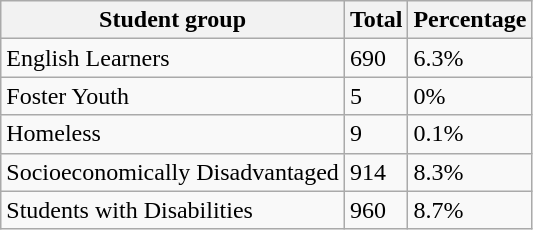<table class="wikitable sortable">
<tr>
<th>Student group</th>
<th>Total</th>
<th>Percentage</th>
</tr>
<tr>
<td>English Learners</td>
<td>690</td>
<td>6.3%</td>
</tr>
<tr>
<td>Foster Youth</td>
<td>5</td>
<td>0%</td>
</tr>
<tr>
<td>Homeless</td>
<td>9</td>
<td>0.1%</td>
</tr>
<tr>
<td>Socioeconomically Disadvantaged</td>
<td>914</td>
<td>8.3%</td>
</tr>
<tr>
<td>Students with Disabilities</td>
<td>960</td>
<td>8.7%</td>
</tr>
</table>
